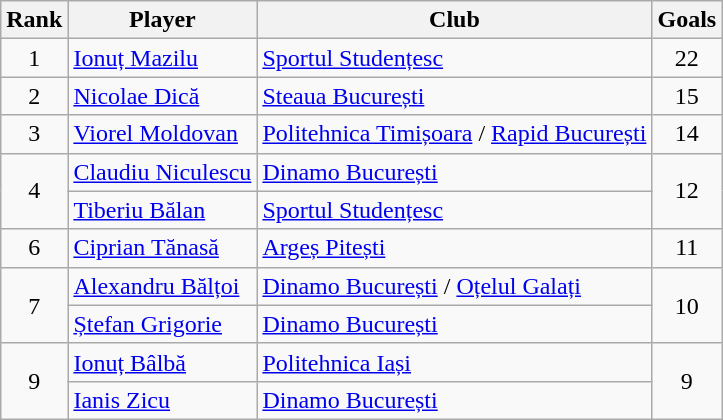<table class="wikitable">
<tr>
<th style="width:28px">Rank</th>
<th>Player</th>
<th>Club</th>
<th>Goals</th>
</tr>
<tr>
<td rowspan="1" align="center">1</td>
<td> <a href='#'>Ionuț Mazilu</a></td>
<td><a href='#'>Sportul Studențesc</a></td>
<td rowspan="1" align="center">22</td>
</tr>
<tr>
<td rowspan="1" align="center">2</td>
<td> <a href='#'>Nicolae Dică</a></td>
<td><a href='#'>Steaua București</a></td>
<td rowspan="1" align="center">15</td>
</tr>
<tr>
<td rowspan="1" align="center">3</td>
<td> <a href='#'>Viorel Moldovan</a></td>
<td><a href='#'>Politehnica Timișoara</a> / <a href='#'>Rapid București</a></td>
<td align="center">14</td>
</tr>
<tr>
<td rowspan="2" align="center">4</td>
<td> <a href='#'>Claudiu Niculescu</a></td>
<td><a href='#'>Dinamo București</a></td>
<td rowspan="2" align="center">12</td>
</tr>
<tr>
<td> <a href='#'>Tiberiu Bălan</a></td>
<td><a href='#'>Sportul Studențesc</a></td>
</tr>
<tr>
<td rowspan="1" align="center">6</td>
<td> <a href='#'>Ciprian Tănasă</a></td>
<td><a href='#'>Argeș Pitești</a></td>
<td rowspan="1" align="center">11</td>
</tr>
<tr>
<td rowspan="2" align="center">7</td>
<td> <a href='#'>Alexandru Bălțoi</a></td>
<td><a href='#'>Dinamo București</a> / <a href='#'>Oțelul Galați</a></td>
<td rowspan="2" align="center">10</td>
</tr>
<tr>
<td> <a href='#'>Ștefan Grigorie</a></td>
<td><a href='#'>Dinamo București</a></td>
</tr>
<tr>
<td rowspan="2" align="center">9</td>
<td> <a href='#'>Ionuț Bâlbă</a></td>
<td><a href='#'>Politehnica Iași</a></td>
<td rowspan="2" align="center">9</td>
</tr>
<tr>
<td> <a href='#'>Ianis Zicu</a></td>
<td><a href='#'>Dinamo București</a></td>
</tr>
</table>
